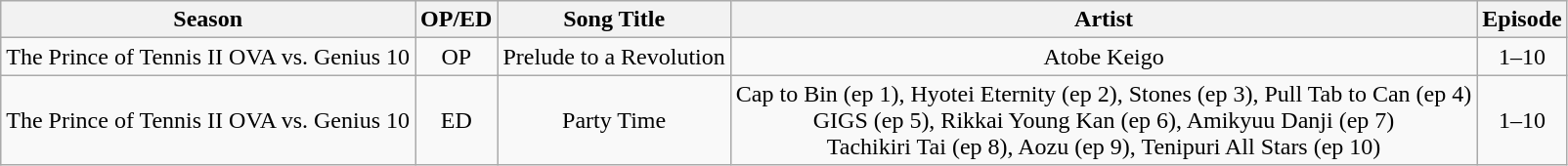<table class="wikitable plainrowheaders" style=" text-align: center;">
<tr>
<th>Season</th>
<th>OP/ED</th>
<th>Song Title</th>
<th>Artist</th>
<th>Episode</th>
</tr>
<tr>
<td>The Prince of Tennis II OVA vs. Genius 10</td>
<td>OP</td>
<td>Prelude to a Revolution</td>
<td>Atobe Keigo</td>
<td>1–10</td>
</tr>
<tr>
<td>The Prince of Tennis II OVA vs. Genius 10</td>
<td>ED</td>
<td>Party Time</td>
<td>Cap to Bin (ep 1), Hyotei Eternity (ep 2), Stones (ep 3), Pull Tab to Can (ep 4)<br>GIGS (ep 5), Rikkai Young Kan (ep 6), Amikyuu Danji (ep 7)<br> Tachikiri Tai (ep 8), Aozu (ep 9), Tenipuri All Stars (ep 10)</td>
<td>1–10</td>
</tr>
</table>
